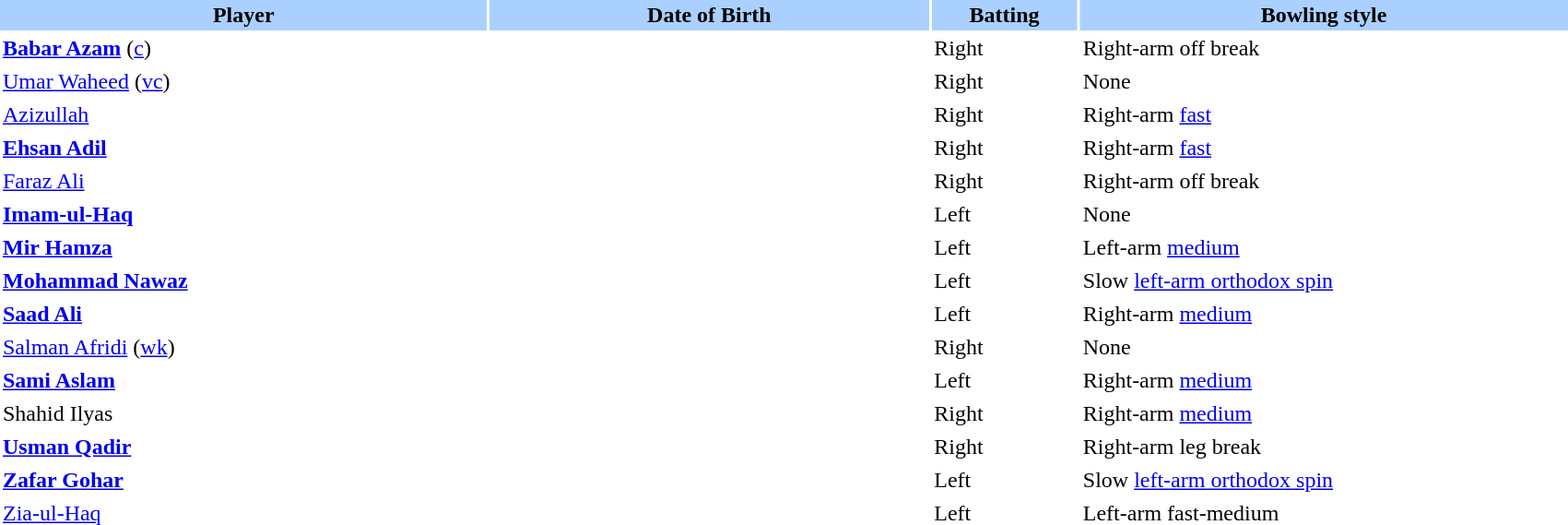<table border="0" cellspacing="2" cellpadding="2" style="width:90%;">
<tr style="background:#aad0ff;">
<th width=20%>Player</th>
<th width=18%>Date of Birth</th>
<th width=6%>Batting</th>
<th width=20%>Bowling style</th>
</tr>
<tr>
<td><strong><a href='#'>Babar Azam</a></strong> (<a href='#'>c</a>)</td>
<td></td>
<td>Right</td>
<td>Right-arm off break</td>
</tr>
<tr>
<td><a href='#'>Umar Waheed</a> (<a href='#'>vc</a>)</td>
<td></td>
<td>Right</td>
<td>None</td>
</tr>
<tr>
<td><a href='#'>Azizullah</a></td>
<td></td>
<td>Right</td>
<td>Right-arm <a href='#'>fast</a></td>
</tr>
<tr>
<td><strong><a href='#'>Ehsan Adil</a></strong></td>
<td></td>
<td>Right</td>
<td>Right-arm <a href='#'>fast</a></td>
</tr>
<tr>
<td><a href='#'>Faraz Ali</a></td>
<td></td>
<td>Right</td>
<td>Right-arm off break</td>
</tr>
<tr>
<td><strong><a href='#'>Imam-ul-Haq</a></strong></td>
<td></td>
<td>Left</td>
<td>None</td>
</tr>
<tr>
<td><strong><a href='#'>Mir Hamza</a></strong></td>
<td></td>
<td>Left</td>
<td>Left-arm <a href='#'>medium</a></td>
</tr>
<tr>
<td><strong><a href='#'>Mohammad Nawaz</a></strong></td>
<td></td>
<td>Left</td>
<td>Slow <a href='#'>left-arm orthodox spin</a></td>
</tr>
<tr>
<td><strong><a href='#'>Saad Ali</a></strong></td>
<td></td>
<td>Left</td>
<td>Right-arm <a href='#'>medium</a></td>
</tr>
<tr>
<td><a href='#'>Salman Afridi</a> (<a href='#'>wk</a>)</td>
<td></td>
<td>Right</td>
<td>None</td>
</tr>
<tr>
<td><strong><a href='#'>Sami Aslam</a></strong></td>
<td></td>
<td>Left</td>
<td>Right-arm <a href='#'>medium</a></td>
</tr>
<tr>
<td>Shahid Ilyas</td>
<td></td>
<td>Right</td>
<td>Right-arm <a href='#'>medium</a></td>
</tr>
<tr>
<td><strong><a href='#'>Usman Qadir</a></strong></td>
<td></td>
<td>Right</td>
<td>Right-arm leg break</td>
</tr>
<tr>
<td><strong><a href='#'>Zafar Gohar</a></strong></td>
<td></td>
<td>Left</td>
<td>Slow <a href='#'>left-arm orthodox spin</a></td>
</tr>
<tr>
<td><a href='#'>Zia-ul-Haq</a></td>
<td></td>
<td>Left</td>
<td>Left-arm fast-medium</td>
</tr>
</table>
